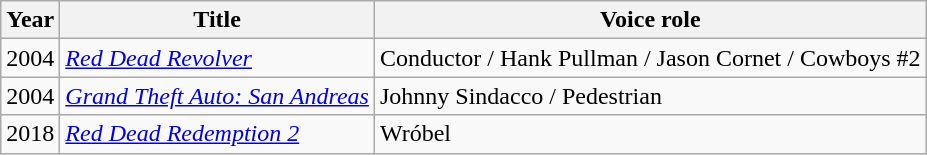<table class="wikitable sortable">
<tr>
<th>Year</th>
<th>Title</th>
<th>Voice role</th>
</tr>
<tr>
<td>2004</td>
<td><em><a href='#'>Red Dead Revolver</a></em></td>
<td>Conductor / Hank Pullman / Jason Cornet / Cowboys #2</td>
</tr>
<tr>
<td>2004</td>
<td><em><a href='#'>Grand Theft Auto: San Andreas</a></em></td>
<td>Johnny Sindacco / Pedestrian</td>
</tr>
<tr>
<td>2018</td>
<td><em><a href='#'>Red Dead Redemption 2</a></em></td>
<td>Wróbel</td>
</tr>
</table>
